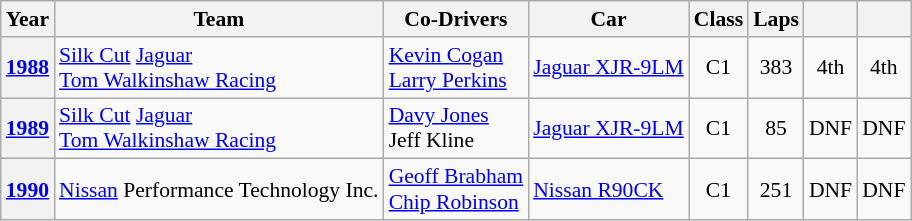<table class="wikitable" style="text-align:center; font-size:90%">
<tr>
<th>Year</th>
<th>Team</th>
<th>Co-Drivers</th>
<th>Car</th>
<th>Class</th>
<th>Laps</th>
<th></th>
<th></th>
</tr>
<tr>
<th><a href='#'>1988</a></th>
<td align="left" nowrap> <a href='#'>Silk Cut</a> <a href='#'>Jaguar</a><br> <a href='#'>Tom Walkinshaw Racing</a></td>
<td align="left" nowrap> <a href='#'>Kevin Cogan</a><br> <a href='#'>Larry Perkins</a></td>
<td align="left" nowrap><a href='#'>Jaguar XJR-9LM</a></td>
<td>C1</td>
<td>383</td>
<td>4th</td>
<td>4th</td>
</tr>
<tr>
<th><a href='#'>1989</a></th>
<td align="left" nowrap> <a href='#'>Silk Cut</a> <a href='#'>Jaguar</a><br> <a href='#'>Tom Walkinshaw Racing</a></td>
<td align="left" nowrap> <a href='#'>Davy Jones</a><br> Jeff Kline</td>
<td align="left" nowrap><a href='#'>Jaguar XJR-9LM</a></td>
<td>C1</td>
<td>85</td>
<td>DNF</td>
<td>DNF</td>
</tr>
<tr>
<th><a href='#'>1990</a></th>
<td align="left" nowrap> <a href='#'>Nissan</a> Performance Technology Inc.</td>
<td align="left" nowrap> <a href='#'>Geoff Brabham</a><br> <a href='#'>Chip Robinson</a></td>
<td align="left" nowrap><a href='#'>Nissan R90CK</a></td>
<td>C1</td>
<td>251</td>
<td>DNF</td>
<td>DNF</td>
</tr>
</table>
